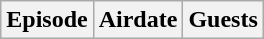<table class="wikitable">
<tr>
<th>Episode</th>
<th>Airdate</th>
<th>Guests<br>




















</th>
</tr>
</table>
